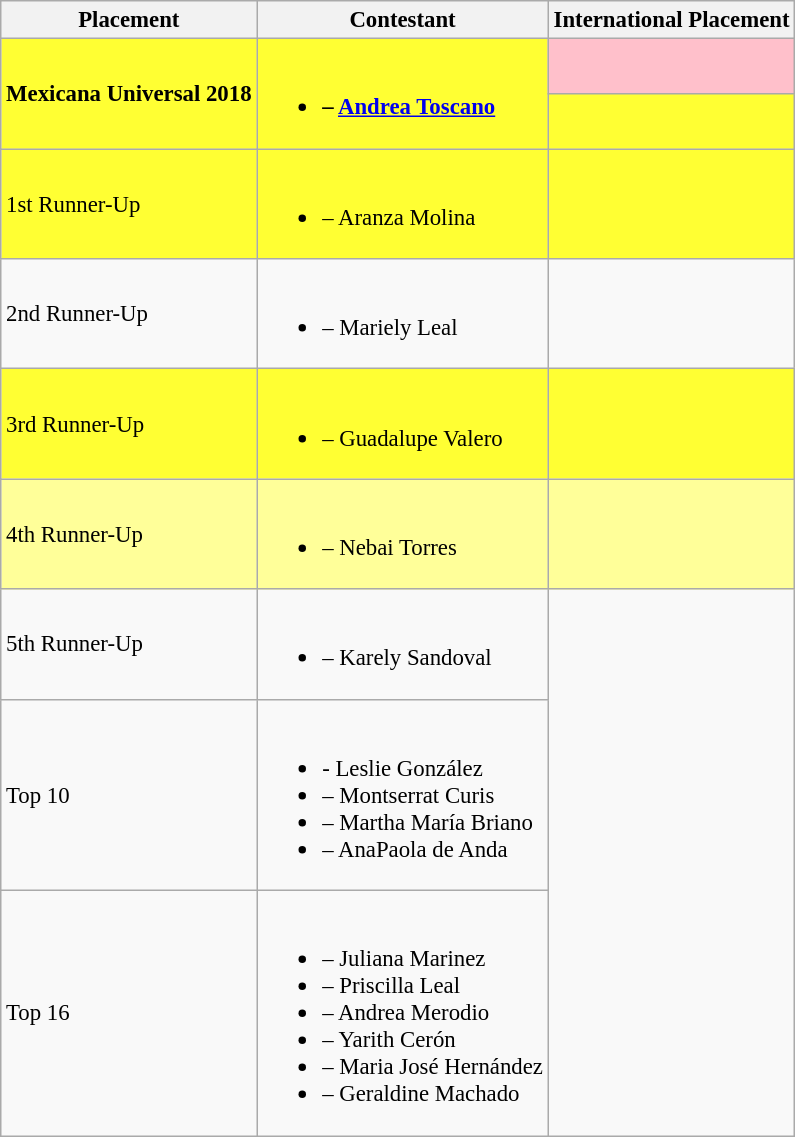<table class="wikitable sortable" style="font-size: 95%;">
<tr>
<th>Placement</th>
<th>Contestant</th>
<th>International Placement</th>
</tr>
<tr style="background:#FFFF33;">
<td rowspan="2"><strong>Mexicana Universal 2018</strong></td>
<td rowspan="2"><br><ul><li><strong> – <a href='#'>Andrea Toscano</a></strong></li></ul></td>
<td style="background:pink;"></td>
</tr>
<tr style="background:#FFFF33;">
<td></td>
</tr>
<tr style="background:#FFFF33;">
<td>1st Runner-Up</td>
<td><br><ul><li> – Aranza Molina</li></ul></td>
<td></td>
</tr>
<tr>
<td>2nd Runner-Up</td>
<td><br><ul><li> – Mariely Leal</li></ul></td>
</tr>
<tr style="background:#FFFF33;">
<td>3rd Runner-Up</td>
<td><br><ul><li> – Guadalupe Valero</li></ul></td>
<td></td>
</tr>
<tr style="background:#FFFF99;">
<td>4th Runner-Up</td>
<td><br><ul><li> – Nebai Torres</li></ul></td>
<td></td>
</tr>
<tr>
<td>5th Runner-Up</td>
<td><br><ul><li> – Karely Sandoval</li></ul></td>
</tr>
<tr>
<td>Top 10</td>
<td><br><ul><li> - Leslie González</li><li> – Montserrat Curis</li><li> – Martha María Briano</li><li> – AnaPaola de Anda</li></ul></td>
</tr>
<tr>
<td>Top 16</td>
<td><br><ul><li> – Juliana Marinez</li><li> – Priscilla Leal</li><li> – Andrea Merodio</li><li> – Yarith Cerón</li><li> – Maria José Hernández</li><li> – Geraldine Machado</li></ul></td>
</tr>
</table>
